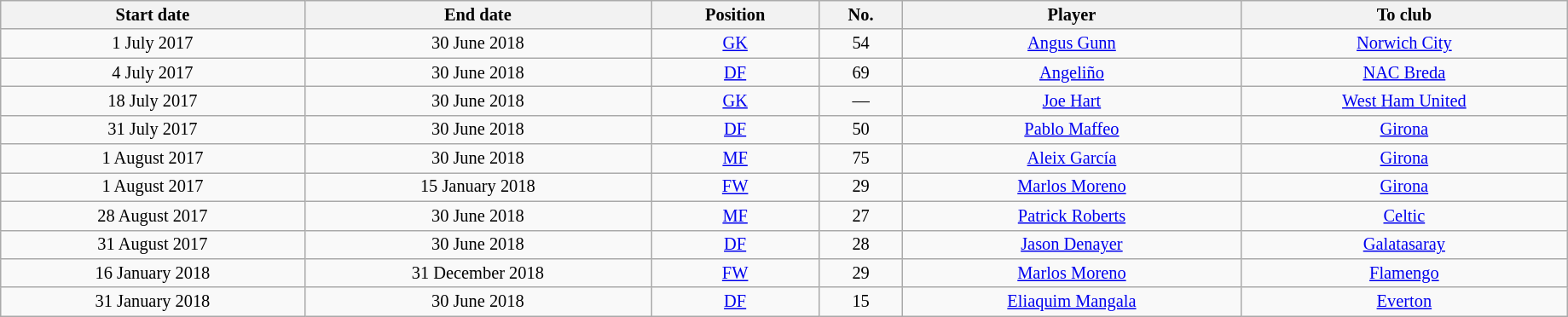<table class="wikitable sortable" style="width:97%; text-align:center; font-size:85%; text-align:centre">
<tr>
<th>Start date</th>
<th>End date</th>
<th>Position</th>
<th>No.</th>
<th>Player</th>
<th>To club</th>
</tr>
<tr>
<td>1 July 2017</td>
<td>30 June 2018</td>
<td><a href='#'>GK</a></td>
<td>54</td>
<td> <a href='#'>Angus Gunn</a></td>
<td> <a href='#'>Norwich City</a></td>
</tr>
<tr>
<td>4 July 2017</td>
<td>30 June 2018</td>
<td><a href='#'>DF</a></td>
<td>69</td>
<td> <a href='#'>Angeliño</a></td>
<td> <a href='#'>NAC Breda</a></td>
</tr>
<tr>
<td>18 July 2017</td>
<td>30 June 2018</td>
<td><a href='#'>GK</a></td>
<td>—</td>
<td> <a href='#'>Joe Hart</a></td>
<td> <a href='#'>West Ham United</a></td>
</tr>
<tr>
<td>31 July 2017</td>
<td>30 June 2018</td>
<td><a href='#'>DF</a></td>
<td>50</td>
<td> <a href='#'>Pablo Maffeo</a></td>
<td> <a href='#'>Girona</a></td>
</tr>
<tr>
<td>1 August 2017</td>
<td>30 June 2018</td>
<td><a href='#'>MF</a></td>
<td>75</td>
<td> <a href='#'>Aleix García</a></td>
<td> <a href='#'>Girona</a></td>
</tr>
<tr>
<td>1 August 2017</td>
<td>15 January 2018</td>
<td><a href='#'>FW</a></td>
<td>29</td>
<td> <a href='#'>Marlos Moreno</a></td>
<td> <a href='#'>Girona</a></td>
</tr>
<tr>
<td>28 August 2017</td>
<td>30 June 2018</td>
<td><a href='#'>MF</a></td>
<td>27</td>
<td> <a href='#'>Patrick Roberts</a></td>
<td> <a href='#'>Celtic</a></td>
</tr>
<tr>
<td>31 August 2017</td>
<td>30 June 2018</td>
<td><a href='#'>DF</a></td>
<td>28</td>
<td> <a href='#'>Jason Denayer</a></td>
<td> <a href='#'>Galatasaray</a></td>
</tr>
<tr>
<td>16 January 2018</td>
<td>31 December 2018</td>
<td><a href='#'>FW</a></td>
<td>29</td>
<td> <a href='#'>Marlos Moreno</a></td>
<td> <a href='#'>Flamengo</a></td>
</tr>
<tr>
<td>31 January 2018</td>
<td>30 June 2018</td>
<td><a href='#'>DF</a></td>
<td>15</td>
<td> <a href='#'>Eliaquim Mangala</a></td>
<td> <a href='#'>Everton</a></td>
</tr>
</table>
